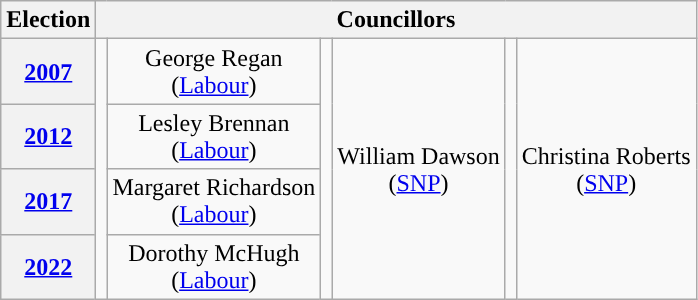<table class="wikitable" style="text-align:center">
<tr>
<th>Election</th>
<th colspan="8">Councillors</th>
</tr>
<tr>
<th><a href='#'>2007</a></th>
<td rowspan="4;" style="background-color: "></td>
<td rowspan="1">George Regan<br>(<a href='#'>Labour</a>)</td>
<td rowspan="4;" style="background-color: "></td>
<td rowspan="4">William Dawson<br>(<a href='#'>SNP</a>)</td>
<td rowspan="4;" style="background-color: "></td>
<td rowspan="4">Christina Roberts<br>(<a href='#'>SNP</a>)</td>
</tr>
<tr>
<th><a href='#'>2012</a></th>
<td rowspan="1">Lesley Brennan<br>(<a href='#'>Labour</a>)</td>
</tr>
<tr>
<th><a href='#'>2017</a></th>
<td rowspan="1">Margaret Richardson<br>(<a href='#'>Labour</a>)</td>
</tr>
<tr>
<th><a href='#'>2022</a></th>
<td>Dorothy McHugh<br>(<a href='#'>Labour</a>)</td>
</tr>
</table>
